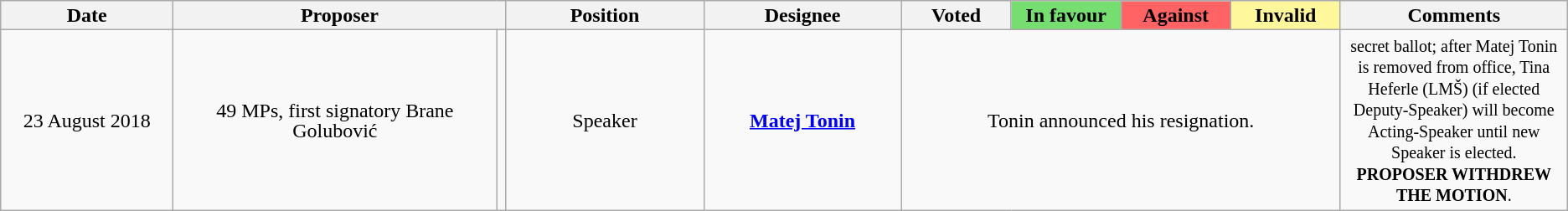<table class="wikitable" style="line-height:16px; text-align: center;">
<tr>
<th style="width:130px;">Date</th>
<th colspan="2" style="width:250px;">Proposer</th>
<th style="width:150px;">Position</th>
<th style="width:150px;">Designee</th>
<th style="width:80px;">Voted</th>
<th style="width:80px; background:#76dd71">In favour</th>
<th style="width:80px; background:#ff6363">Against</th>
<th style="width:80px; background:#fff79b">Invalid</th>
<th>Comments</th>
</tr>
<tr>
<td>23 August 2018</td>
<td style="width:250px;">49 MPs, first signatory Brane Golubović</td>
<td><br></td>
<td>Speaker</td>
<td><strong><a href='#'>Matej Tonin</a></strong></td>
<td colspan="4">Tonin announced his resignation.</td>
<td><small>secret ballot; after Matej Tonin is removed from office, Tina Heferle (LMŠ) (if elected Deputy-Speaker) will become Acting-Speaker until new Speaker is elected.<br><strong>PROPOSER WITHDREW THE MOTION</strong>.</small></td>
</tr>
</table>
